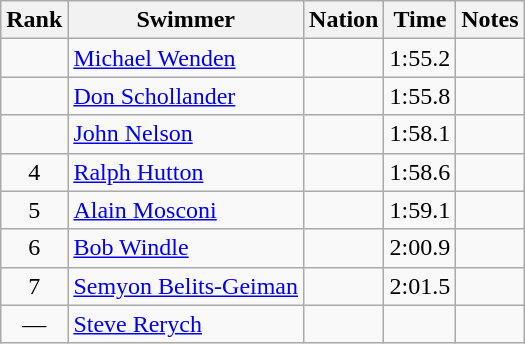<table class="wikitable sortable" style="text-align:center">
<tr>
<th>Rank</th>
<th>Swimmer</th>
<th>Nation</th>
<th>Time</th>
<th>Notes</th>
</tr>
<tr>
<td></td>
<td align=left><a href='#'>Michael Wenden</a></td>
<td align=left></td>
<td>1:55.2</td>
<td></td>
</tr>
<tr>
<td></td>
<td align=left><a href='#'>Don Schollander</a></td>
<td align=left></td>
<td>1:55.8</td>
<td></td>
</tr>
<tr>
<td></td>
<td align=left><a href='#'>John Nelson</a></td>
<td align=left></td>
<td>1:58.1</td>
<td></td>
</tr>
<tr>
<td>4</td>
<td align=left><a href='#'>Ralph Hutton</a></td>
<td align=left></td>
<td>1:58.6</td>
<td></td>
</tr>
<tr>
<td>5</td>
<td align=left><a href='#'>Alain Mosconi</a></td>
<td align=left></td>
<td>1:59.1</td>
<td></td>
</tr>
<tr>
<td>6</td>
<td align=left><a href='#'>Bob Windle</a></td>
<td align=left></td>
<td>2:00.9</td>
<td></td>
</tr>
<tr>
<td>7</td>
<td align=left><a href='#'>Semyon Belits-Geiman</a></td>
<td align=left></td>
<td>2:01.5</td>
<td></td>
</tr>
<tr>
<td data-sort-value=8>—</td>
<td align=left><a href='#'>Steve Rerych</a></td>
<td align=left></td>
<td data-sort-value=3:00.0></td>
<td></td>
</tr>
</table>
